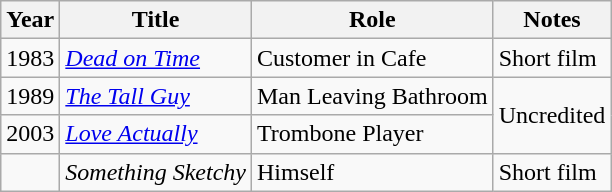<table class="wikitable">
<tr>
<th>Year</th>
<th>Title</th>
<th>Role</th>
<th>Notes</th>
</tr>
<tr>
<td>1983</td>
<td><em><a href='#'>Dead on Time</a></em></td>
<td>Customer in Cafe</td>
<td>Short film</td>
</tr>
<tr>
<td>1989</td>
<td><em><a href='#'>The Tall Guy</a></em></td>
<td>Man Leaving Bathroom</td>
<td rowspan=2>Uncredited</td>
</tr>
<tr>
<td>2003</td>
<td><em><a href='#'>Love Actually</a></em></td>
<td>Trombone Player</td>
</tr>
<tr>
<td></td>
<td><em>Something Sketchy</em></td>
<td>Himself</td>
<td>Short film</td>
</tr>
</table>
